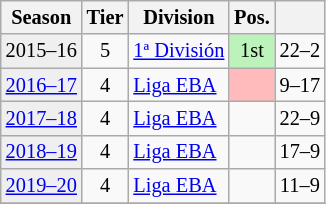<table class="wikitable" style="font-size:85%; text-align:center">
<tr>
<th>Season</th>
<th>Tier</th>
<th>Division</th>
<th>Pos.</th>
<th></th>
</tr>
<tr>
<td bgcolor=#efefef>2015–16</td>
<td>5</td>
<td align=left><a href='#'>1ª División</a></td>
<td bgcolor=#BBF3BB>1st</td>
<td>22–2</td>
</tr>
<tr>
<td bgcolor=#efefef><a href='#'>2016–17</a></td>
<td>4</td>
<td align=left><a href='#'>Liga EBA</a></td>
<td bgcolor=#FFBBBB></td>
<td>9–17</td>
</tr>
<tr>
<td bgcolor=#efefef><a href='#'>2017–18</a></td>
<td>4</td>
<td align=left><a href='#'>Liga EBA</a></td>
<td></td>
<td>22–9</td>
</tr>
<tr>
<td bgcolor=#efefef><a href='#'>2018–19</a></td>
<td>4</td>
<td align=left><a href='#'>Liga EBA</a></td>
<td></td>
<td>17–9</td>
</tr>
<tr>
<td bgcolor=#efefef><a href='#'>2019–20</a></td>
<td>4</td>
<td align=left><a href='#'>Liga EBA</a></td>
<td></td>
<td>11–9</td>
</tr>
<tr>
</tr>
</table>
